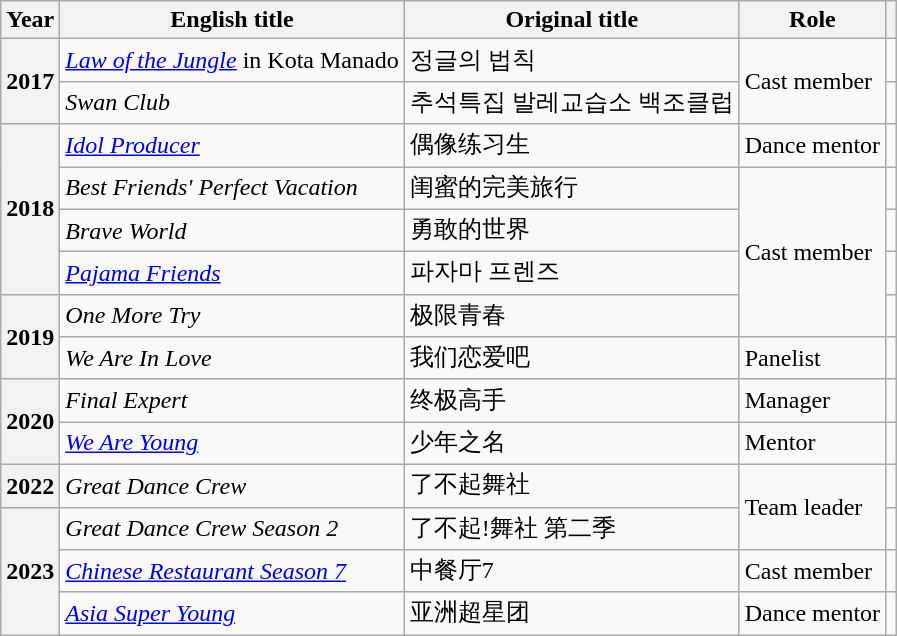<table class="wikitable plainrowheaders">
<tr>
<th scope="col">Year</th>
<th scope="col">English title</th>
<th scope="col">Original title</th>
<th scope="col">Role</th>
<th scope="col" class="unsortable"></th>
</tr>
<tr>
<th scope="row" rowspan="2">2017</th>
<td><em><a href='#'>Law of the Jungle</a></em> in Kota Manado</td>
<td>정글의 법칙</td>
<td rowspan="2">Cast member</td>
<td style="text-align:center"></td>
</tr>
<tr>
<td><em>Swan Club</em></td>
<td>추석특집 발레교습소 백조클럽</td>
<td style="text-align:center"></td>
</tr>
<tr>
<th scope="row" rowspan="4">2018</th>
<td><em><a href='#'>Idol Producer</a></em></td>
<td>偶像练习生</td>
<td>Dance mentor</td>
<td style="text-align:center"></td>
</tr>
<tr>
<td><em>Best Friends' Perfect Vacation</em></td>
<td>闺蜜的完美旅行</td>
<td rowspan="4">Cast member</td>
<td style="text-align:center"></td>
</tr>
<tr>
<td><em>Brave World</em></td>
<td>勇敢的世界</td>
<td style="text-align:center"></td>
</tr>
<tr>
<td><em><a href='#'>Pajama Friends</a></em></td>
<td>파자마 프렌즈</td>
<td style="text-align:center"></td>
</tr>
<tr>
<th scope="row" rowspan="2">2019</th>
<td><em>One More Try </em></td>
<td>极限青春</td>
<td style="text-align:center"></td>
</tr>
<tr>
<td><em>We Are In Love</em></td>
<td>我们恋爱吧</td>
<td>Panelist</td>
<td style="text-align:center"></td>
</tr>
<tr>
<th scope="row" rowspan="2">2020</th>
<td><em>Final Expert</em></td>
<td>终极高手</td>
<td>Manager</td>
<td style="text-align:center"></td>
</tr>
<tr>
<td><em><a href='#'>We Are Young</a></em></td>
<td>少年之名</td>
<td>Mentor</td>
<td style="text-align:center"></td>
</tr>
<tr>
<th scope="row">2022</th>
<td><em>Great Dance  Crew</em></td>
<td>了不起舞社</td>
<td rowspan="2">Team leader</td>
<td style="text-align:center"></td>
</tr>
<tr>
<th scope="row" rowspan="3">2023</th>
<td><em>Great Dance Crew Season 2</em></td>
<td>了不起!舞社 第二季</td>
<td style="text-align:center"></td>
</tr>
<tr>
<td><em><a href='#'>Chinese Restaurant Season 7</a></em></td>
<td>中餐厅7</td>
<td>Cast member</td>
<td style="text-align:center"></td>
</tr>
<tr>
<td><em><a href='#'>Asia Super Young</a></em></td>
<td>亚洲超星团</td>
<td>Dance mentor</td>
<td style="text-align:center"></td>
</tr>
</table>
